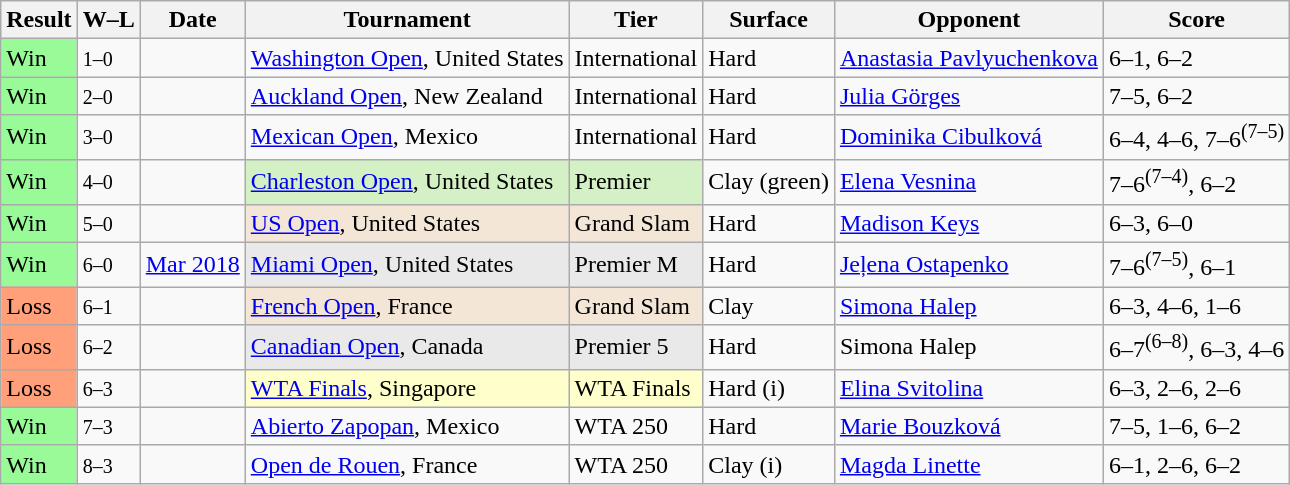<table class="sortable wikitable">
<tr>
<th>Result</th>
<th class=unsortable>W–L</th>
<th>Date</th>
<th>Tournament</th>
<th>Tier</th>
<th>Surface</th>
<th>Opponent</th>
<th class=unsortable>Score</th>
</tr>
<tr>
<td style=background:#98fb98>Win</td>
<td><small>1–0</small></td>
<td><a href='#'></a></td>
<td><a href='#'>Washington Open</a>, United States</td>
<td>International</td>
<td>Hard</td>
<td> <a href='#'>Anastasia Pavlyuchenkova</a></td>
<td>6–1, 6–2</td>
</tr>
<tr>
<td style=background:#98fb98>Win</td>
<td><small>2–0</small></td>
<td><a href='#'></a></td>
<td><a href='#'>Auckland Open</a>, New Zealand</td>
<td>International</td>
<td>Hard</td>
<td> <a href='#'>Julia Görges</a></td>
<td>7–5, 6–2</td>
</tr>
<tr>
<td style=background:#98fb98>Win</td>
<td><small>3–0</small></td>
<td><a href='#'></a></td>
<td><a href='#'>Mexican Open</a>, Mexico</td>
<td>International</td>
<td>Hard</td>
<td> <a href='#'>Dominika Cibulková</a></td>
<td>6–4, 4–6, 7–6<sup>(7–5)</sup></td>
</tr>
<tr>
<td style=background:#98fb98>Win</td>
<td><small>4–0</small></td>
<td><a href='#'></a></td>
<td style=background:#d4f1c5><a href='#'>Charleston Open</a>, United States</td>
<td style=background:#d4f1c5>Premier</td>
<td>Clay (green)</td>
<td> <a href='#'>Elena Vesnina</a></td>
<td>7–6<sup>(7–4)</sup>, 6–2</td>
</tr>
<tr>
<td style=background:#98fb98>Win</td>
<td><small>5–0</small></td>
<td><a href='#'></a></td>
<td style=background:#F3E6D7><a href='#'>US Open</a>, United States</td>
<td style=background:#F3E6D7>Grand Slam</td>
<td>Hard</td>
<td> <a href='#'>Madison Keys</a></td>
<td>6–3, 6–0</td>
</tr>
<tr>
<td style=background:#98fb98>Win</td>
<td><small>6–0</small></td>
<td><a href='#'>Mar 2018</a></td>
<td style=background:#e9e9e9><a href='#'>Miami Open</a>, United States</td>
<td style=background:#e9e9e9>Premier M</td>
<td>Hard</td>
<td> <a href='#'>Jeļena Ostapenko</a></td>
<td>7–6<sup>(7–5)</sup>, 6–1</td>
</tr>
<tr>
<td bgcolor=FFA07A>Loss</td>
<td><small>6–1</small></td>
<td><a href='#'></a></td>
<td style=background:#f3e6d7><a href='#'>French Open</a>, France</td>
<td style=background:#f3e6d7>Grand Slam</td>
<td>Clay</td>
<td> <a href='#'>Simona Halep</a></td>
<td>6–3, 4–6, 1–6</td>
</tr>
<tr>
<td bgcolor=FFA07A>Loss</td>
<td><small>6–2</small></td>
<td><a href='#'></a></td>
<td style=background:#e9e9e9><a href='#'>Canadian Open</a>, Canada</td>
<td style=background:#e9e9e9>Premier 5</td>
<td>Hard</td>
<td> Simona Halep</td>
<td>6–7<sup>(6–8)</sup>, 6–3, 4–6</td>
</tr>
<tr>
<td bgcolor=FFA07A>Loss</td>
<td><small>6–3</small></td>
<td><a href='#'></a></td>
<td bgcolor=ffffcc><a href='#'>WTA Finals</a>, Singapore</td>
<td bgcolor=ffffcc>WTA Finals</td>
<td>Hard (i)</td>
<td> <a href='#'>Elina Svitolina</a></td>
<td>6–3, 2–6, 2–6</td>
</tr>
<tr>
<td style=background:#98fb98>Win</td>
<td><small>7–3</small></td>
<td><a href='#'></a></td>
<td><a href='#'>Abierto Zapopan</a>, Mexico</td>
<td>WTA 250</td>
<td>Hard</td>
<td> <a href='#'>Marie Bouzková</a></td>
<td>7–5, 1–6, 6–2</td>
</tr>
<tr>
<td style=background:#98fb98>Win</td>
<td><small>8–3</small></td>
<td><a href='#'></a></td>
<td><a href='#'>Open de Rouen</a>, France</td>
<td>WTA 250</td>
<td>Clay (i)</td>
<td> <a href='#'>Magda Linette</a></td>
<td>6–1, 2–6, 6–2</td>
</tr>
</table>
